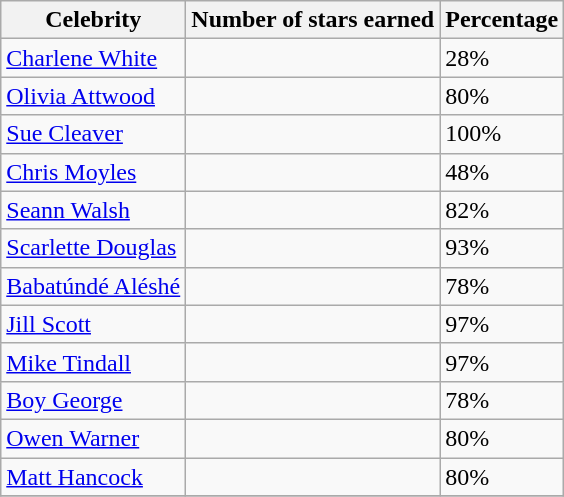<table class=wikitable >
<tr>
<th>Celebrity</th>
<th>Number of stars earned</th>
<th>Percentage</th>
</tr>
<tr>
<td><a href='#'>Charlene White</a></td>
<td></td>
<td>28%</td>
</tr>
<tr>
<td><a href='#'>Olivia Attwood</a></td>
<td></td>
<td>80%</td>
</tr>
<tr>
<td><a href='#'>Sue Cleaver</a></td>
<td></td>
<td>100%</td>
</tr>
<tr>
<td><a href='#'>Chris Moyles</a></td>
<td></td>
<td>48%</td>
</tr>
<tr>
<td><a href='#'>Seann Walsh</a></td>
<td></td>
<td>82%</td>
</tr>
<tr>
<td><a href='#'>Scarlette Douglas</a></td>
<td></td>
<td>93%</td>
</tr>
<tr>
<td><a href='#'>Babatúndé Aléshé</a></td>
<td></td>
<td>78%</td>
</tr>
<tr>
<td><a href='#'>Jill Scott</a></td>
<td></td>
<td>97%</td>
</tr>
<tr>
<td><a href='#'>Mike Tindall</a></td>
<td></td>
<td>97%</td>
</tr>
<tr>
<td><a href='#'>Boy George</a></td>
<td></td>
<td>78%</td>
</tr>
<tr>
<td><a href='#'>Owen Warner</a></td>
<td></td>
<td>80%</td>
</tr>
<tr>
<td><a href='#'>Matt Hancock</a></td>
<td></td>
<td>80%</td>
</tr>
<tr>
</tr>
</table>
